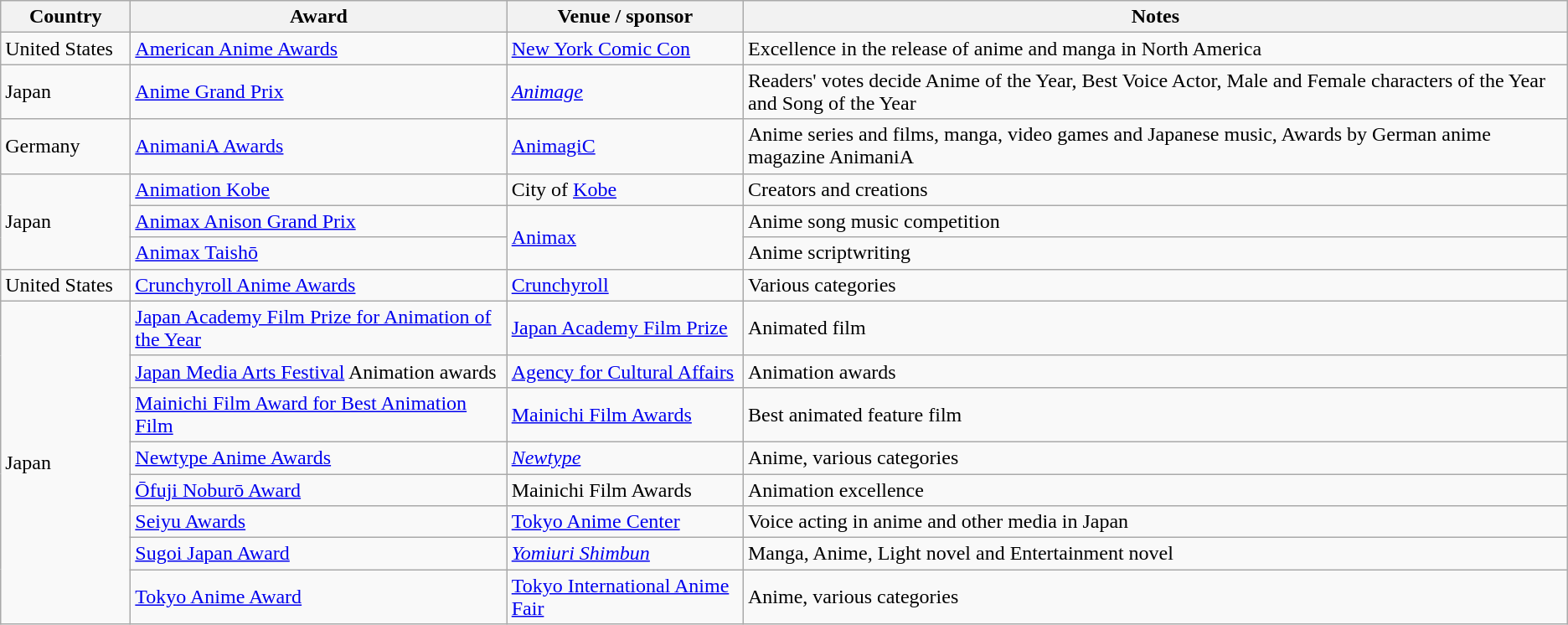<table class="wikitable sortable">
<tr>
<th style="width:6em;">Country</th>
<th>Award</th>
<th>Venue / sponsor</th>
<th>Notes</th>
</tr>
<tr>
<td>United States</td>
<td><a href='#'>American Anime Awards</a></td>
<td><a href='#'>New York Comic Con</a></td>
<td>Excellence in the release of anime and manga in North America</td>
</tr>
<tr>
<td>Japan</td>
<td><a href='#'>Anime Grand Prix</a></td>
<td><em><a href='#'>Animage</a></em></td>
<td>Readers' votes decide Anime of the Year, Best Voice Actor, Male and Female characters of the Year and Song of the Year</td>
</tr>
<tr>
<td>Germany</td>
<td><a href='#'>AnimaniA Awards</a></td>
<td><a href='#'>AnimagiC</a></td>
<td>Anime series and films, manga, video games and Japanese music, Awards by German anime magazine AnimaniA</td>
</tr>
<tr>
<td rowspan="3">Japan</td>
<td><a href='#'>Animation Kobe</a></td>
<td>City of <a href='#'>Kobe</a></td>
<td>Creators and creations</td>
</tr>
<tr>
<td><a href='#'>Animax Anison Grand Prix</a></td>
<td rowspan="2"><a href='#'>Animax</a></td>
<td>Anime song music competition</td>
</tr>
<tr>
<td><a href='#'>Animax Taishō</a></td>
<td>Anime scriptwriting</td>
</tr>
<tr>
<td>United States</td>
<td><a href='#'>Crunchyroll Anime Awards</a></td>
<td><a href='#'>Crunchyroll</a></td>
<td>Various categories</td>
</tr>
<tr>
<td rowspan="8">Japan</td>
<td><a href='#'>Japan Academy Film Prize for Animation of the Year</a></td>
<td><a href='#'>Japan Academy Film Prize</a></td>
<td>Animated film</td>
</tr>
<tr>
<td><a href='#'>Japan Media Arts Festival</a> Animation awards</td>
<td><a href='#'>Agency for Cultural Affairs</a></td>
<td>Animation awards</td>
</tr>
<tr>
<td><a href='#'>Mainichi Film Award for Best Animation Film</a></td>
<td><a href='#'>Mainichi Film Awards</a></td>
<td>Best animated feature film</td>
</tr>
<tr>
<td><a href='#'>Newtype Anime Awards</a></td>
<td><em><a href='#'>Newtype</a></em></td>
<td>Anime, various categories</td>
</tr>
<tr>
<td><a href='#'>Ōfuji Noburō Award</a></td>
<td>Mainichi Film Awards</td>
<td>Animation excellence</td>
</tr>
<tr>
<td><a href='#'>Seiyu Awards</a></td>
<td><a href='#'>Tokyo Anime Center</a></td>
<td>Voice acting in anime and other media in Japan</td>
</tr>
<tr>
<td><a href='#'>Sugoi Japan Award</a></td>
<td><em><a href='#'>Yomiuri Shimbun</a></em></td>
<td>Manga, Anime, Light novel and Entertainment novel</td>
</tr>
<tr>
<td><a href='#'>Tokyo Anime Award</a></td>
<td><a href='#'>Tokyo International Anime Fair</a></td>
<td>Anime, various categories</td>
</tr>
</table>
